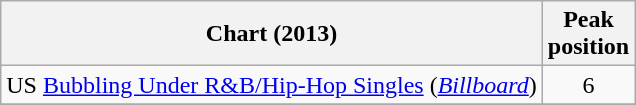<table class="wikitable sortable plainrowheaders" style="text-align:center;">
<tr>
<th scope="col">Chart (2013)</th>
<th scope="col">Peak<br>position</th>
</tr>
<tr>
<td scope="row">US <a href='#'>Bubbling Under R&B/Hip-Hop Singles</a> (<em><a href='#'>Billboard</a></em>)</td>
<td align="center">6</td>
</tr>
<tr>
</tr>
</table>
